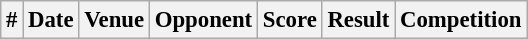<table class="wikitable" style="font-size: 95%;">
<tr>
<th>#</th>
<th>Date</th>
<th>Venue</th>
<th>Opponent</th>
<th>Score</th>
<th>Result</th>
<th>Competition<br>





</th>
</tr>
</table>
